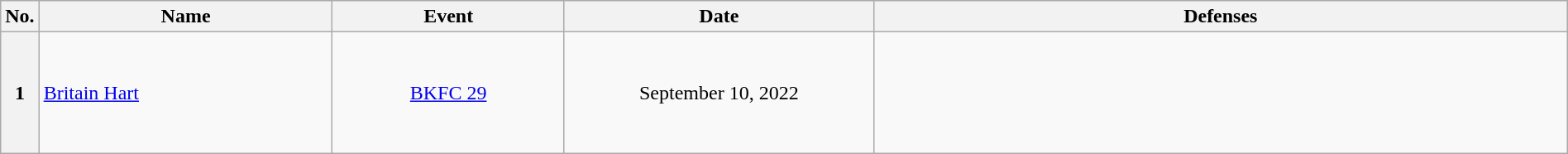<table class="wikitable" width=100%>
<tr>
<th width=1%>No.</th>
<th width=19%>Name</th>
<th width=15%>Event</th>
<th width=20%>Date</th>
<th width=45%>Defenses</th>
</tr>
<tr>
<th>1</th>
<td align=left> <a href='#'>Britain Hart</a> <br></td>
<td align=center><a href='#'>BKFC 29</a><br></td>
<td align=center>September 10, 2022</td>
<td><br><br>
<br>
<br>
<br></td>
</tr>
</table>
